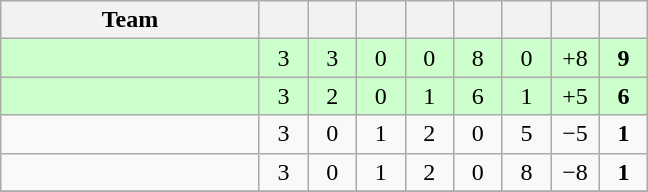<table class="wikitable" style="text-align: center;">
<tr>
<th width="165">Team</th>
<th width="25"></th>
<th width="25"></th>
<th width="25"></th>
<th width="25"></th>
<th width="25"></th>
<th width="25"></th>
<th width="25"></th>
<th width="25"></th>
</tr>
<tr style="background:#cfc;">
<td align=left></td>
<td>3</td>
<td>3</td>
<td>0</td>
<td>0</td>
<td>8</td>
<td>0</td>
<td>+8</td>
<td><strong>9</strong></td>
</tr>
<tr style="background:#cfc;">
<td align=left></td>
<td>3</td>
<td>2</td>
<td>0</td>
<td>1</td>
<td>6</td>
<td>1</td>
<td>+5</td>
<td><strong>6</strong></td>
</tr>
<tr>
<td align=left></td>
<td>3</td>
<td>0</td>
<td>1</td>
<td>2</td>
<td>0</td>
<td>5</td>
<td>−5</td>
<td><strong>1</strong></td>
</tr>
<tr>
<td align=left></td>
<td>3</td>
<td>0</td>
<td>1</td>
<td>2</td>
<td>0</td>
<td>8</td>
<td>−8</td>
<td><strong>1</strong></td>
</tr>
<tr>
</tr>
</table>
